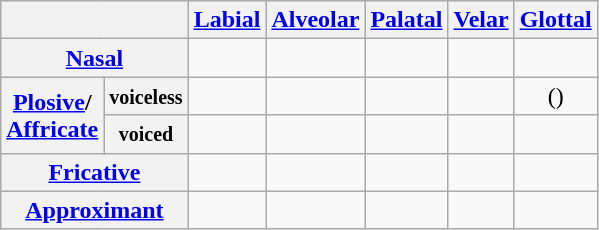<table class="wikitable" style="text-align:center">
<tr>
<th colspan="2"></th>
<th><a href='#'>Labial</a></th>
<th><a href='#'>Alveolar</a></th>
<th><a href='#'>Palatal</a></th>
<th><a href='#'>Velar</a></th>
<th><a href='#'>Glottal</a></th>
</tr>
<tr>
<th colspan="2"><a href='#'>Nasal</a></th>
<td></td>
<td></td>
<td></td>
<td></td>
<td></td>
</tr>
<tr>
<th rowspan="2"><a href='#'>Plosive</a>/<br><a href='#'>Affricate</a></th>
<th><small>voiceless</small></th>
<td></td>
<td></td>
<td></td>
<td></td>
<td>()</td>
</tr>
<tr>
<th><small>voiced</small></th>
<td></td>
<td></td>
<td></td>
<td></td>
<td></td>
</tr>
<tr>
<th colspan="2"><a href='#'>Fricative</a></th>
<td></td>
<td></td>
<td></td>
<td></td>
<td></td>
</tr>
<tr>
<th colspan="2"><a href='#'>Approximant</a></th>
<td></td>
<td></td>
<td></td>
<td></td>
<td></td>
</tr>
</table>
